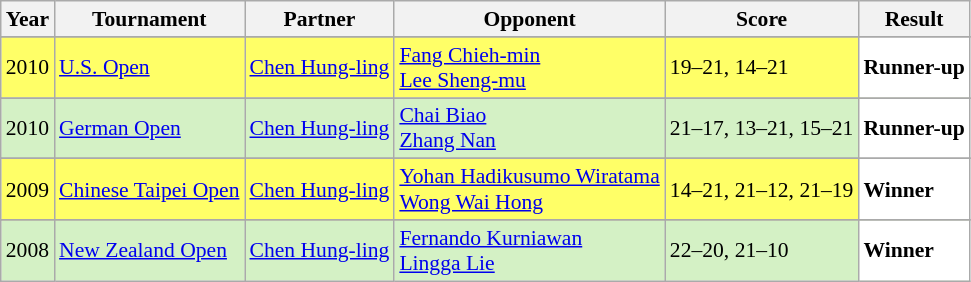<table class="sortable wikitable" style="font-size: 90%;">
<tr>
<th>Year</th>
<th>Tournament</th>
<th>Partner</th>
<th>Opponent</th>
<th>Score</th>
<th>Result</th>
</tr>
<tr>
</tr>
<tr style="background:#FFFF67">
<td align="center">2010</td>
<td align="left"><a href='#'>U.S. Open</a></td>
<td align="left"> <a href='#'>Chen Hung-ling</a></td>
<td align="left"> <a href='#'>Fang Chieh-min</a><br> <a href='#'>Lee Sheng-mu</a></td>
<td align="left">19–21, 14–21</td>
<td style="text-align:left; background:white"> <strong>Runner-up</strong></td>
</tr>
<tr>
</tr>
<tr style="background:#D4F1C5">
<td align="center">2010</td>
<td align="left"><a href='#'>German Open</a></td>
<td align="left"> <a href='#'>Chen Hung-ling</a></td>
<td align="left"> <a href='#'>Chai Biao</a><br> <a href='#'>Zhang Nan</a></td>
<td align="left">21–17, 13–21, 15–21</td>
<td style="text-align:left; background:white"> <strong>Runner-up</strong></td>
</tr>
<tr>
</tr>
<tr style="background:#FFFF67">
<td align="center">2009</td>
<td align="left"><a href='#'>Chinese Taipei Open</a></td>
<td align="left"> <a href='#'>Chen Hung-ling</a></td>
<td align="left"> <a href='#'>Yohan Hadikusumo Wiratama</a><br> <a href='#'>Wong Wai Hong</a></td>
<td align="left">14–21, 21–12, 21–19</td>
<td style="text-align:left; background:white"> <strong>Winner</strong></td>
</tr>
<tr>
</tr>
<tr style="background:#D4F1C5">
<td align="center">2008</td>
<td align="left"><a href='#'>New Zealand Open</a></td>
<td align="left"> <a href='#'>Chen Hung-ling</a></td>
<td align="left"> <a href='#'>Fernando Kurniawan</a><br> <a href='#'>Lingga Lie</a></td>
<td align="left">22–20, 21–10</td>
<td style="text-align:left; background:white"> <strong>Winner</strong></td>
</tr>
</table>
